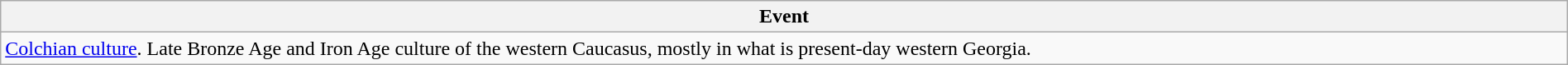<table class="wikitable" width="100%">
<tr>
<th style="width:6%">Event</th>
</tr>
<tr>
<td><a href='#'>Colchian culture</a>. Late Bronze Age and Iron Age culture of the western Caucasus, mostly in what is present-day western Georgia.</td>
</tr>
</table>
